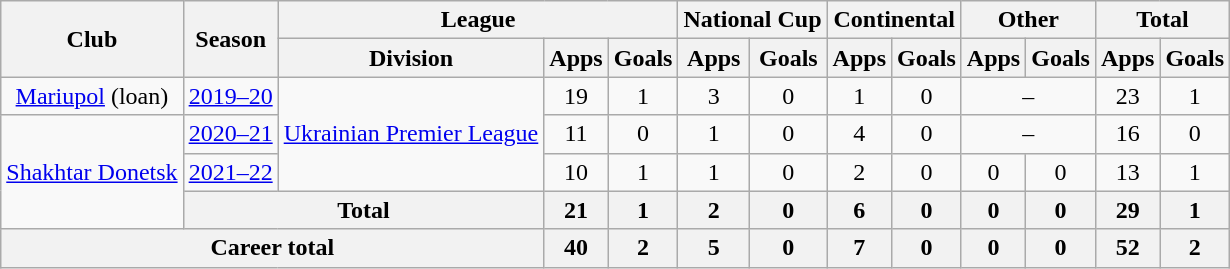<table class="wikitable" style="text-align:center">
<tr>
<th rowspan="2">Club</th>
<th rowspan="2">Season</th>
<th colspan="3">League</th>
<th colspan="2">National Cup</th>
<th colspan="2">Continental</th>
<th colspan="2">Other</th>
<th colspan="2">Total</th>
</tr>
<tr>
<th>Division</th>
<th>Apps</th>
<th>Goals</th>
<th>Apps</th>
<th>Goals</th>
<th>Apps</th>
<th>Goals</th>
<th>Apps</th>
<th>Goals</th>
<th>Apps</th>
<th>Goals</th>
</tr>
<tr>
<td><a href='#'>Mariupol</a> (loan)</td>
<td><a href='#'>2019–20</a></td>
<td rowspan="3"><a href='#'>Ukrainian Premier League</a></td>
<td>19</td>
<td>1</td>
<td>3</td>
<td>0</td>
<td>1</td>
<td>0</td>
<td colspan="2">–</td>
<td>23</td>
<td>1</td>
</tr>
<tr>
<td rowspan="3"><a href='#'>Shakhtar Donetsk</a></td>
<td><a href='#'>2020–21</a></td>
<td>11</td>
<td>0</td>
<td>1</td>
<td>0</td>
<td>4</td>
<td>0</td>
<td colspan="2">–</td>
<td>16</td>
<td>0</td>
</tr>
<tr>
<td><a href='#'>2021–22</a></td>
<td>10</td>
<td>1</td>
<td>1</td>
<td>0</td>
<td>2</td>
<td>0</td>
<td>0</td>
<td>0</td>
<td>13</td>
<td>1</td>
</tr>
<tr>
<th colspan="2">Total</th>
<th>21</th>
<th>1</th>
<th>2</th>
<th>0</th>
<th>6</th>
<th>0</th>
<th>0</th>
<th>0</th>
<th>29</th>
<th>1</th>
</tr>
<tr>
<th colspan="3">Career total</th>
<th>40</th>
<th>2</th>
<th>5</th>
<th>0</th>
<th>7</th>
<th>0</th>
<th>0</th>
<th>0</th>
<th>52</th>
<th>2</th>
</tr>
</table>
